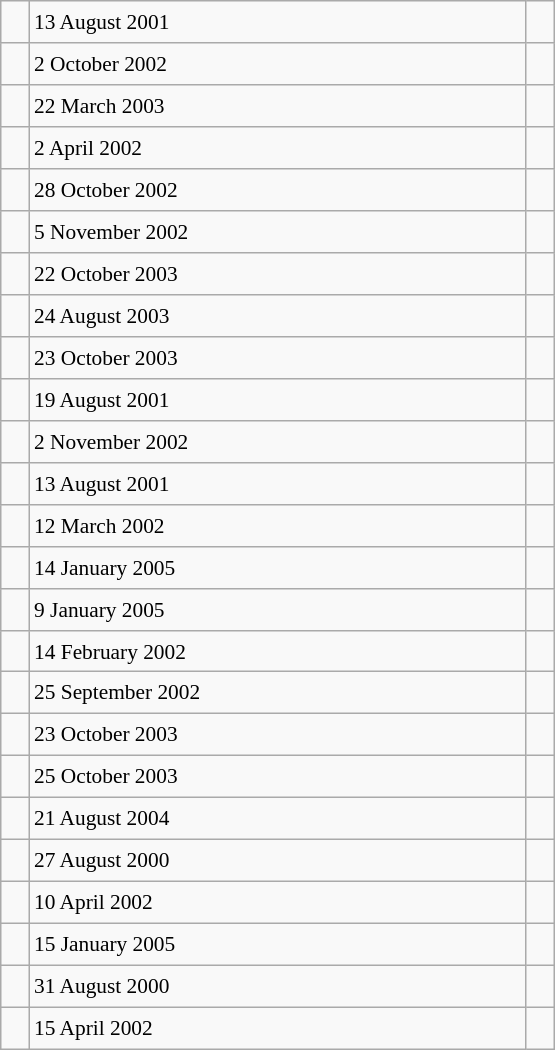<table class="wikitable" style="font-size: 89%; float: left; width: 26em; margin-right: 1em; height: 700px">
<tr>
<td></td>
<td>13 August 2001</td>
<td></td>
</tr>
<tr>
<td></td>
<td>2 October 2002</td>
<td></td>
</tr>
<tr>
<td></td>
<td>22 March 2003</td>
<td></td>
</tr>
<tr>
<td></td>
<td>2 April 2002</td>
<td></td>
</tr>
<tr>
<td></td>
<td>28 October 2002</td>
<td></td>
</tr>
<tr>
<td></td>
<td>5 November 2002</td>
<td></td>
</tr>
<tr>
<td></td>
<td>22 October 2003</td>
<td></td>
</tr>
<tr>
<td></td>
<td>24 August 2003</td>
<td></td>
</tr>
<tr>
<td></td>
<td>23 October 2003</td>
<td></td>
</tr>
<tr>
<td></td>
<td>19 August 2001</td>
<td></td>
</tr>
<tr>
<td></td>
<td>2 November 2002</td>
<td></td>
</tr>
<tr>
<td></td>
<td>13 August 2001</td>
<td></td>
</tr>
<tr>
<td></td>
<td>12 March 2002</td>
<td></td>
</tr>
<tr>
<td></td>
<td>14 January 2005</td>
<td></td>
</tr>
<tr>
<td></td>
<td>9 January 2005</td>
<td></td>
</tr>
<tr>
<td></td>
<td>14 February 2002</td>
<td></td>
</tr>
<tr>
<td></td>
<td>25 September 2002</td>
<td></td>
</tr>
<tr>
<td></td>
<td>23 October 2003</td>
<td></td>
</tr>
<tr>
<td></td>
<td>25 October 2003</td>
<td></td>
</tr>
<tr>
<td></td>
<td>21 August 2004</td>
<td></td>
</tr>
<tr>
<td></td>
<td>27 August 2000</td>
<td></td>
</tr>
<tr>
<td></td>
<td>10 April 2002</td>
<td></td>
</tr>
<tr>
<td></td>
<td>15 January 2005</td>
<td></td>
</tr>
<tr>
<td></td>
<td>31 August 2000</td>
<td></td>
</tr>
<tr>
<td></td>
<td>15 April 2002</td>
<td></td>
</tr>
</table>
